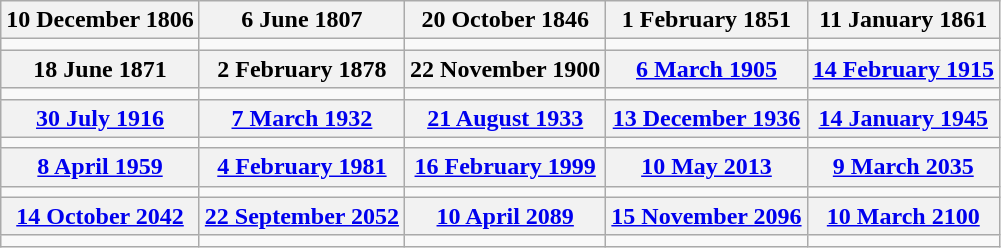<table class="wikitable">
<tr>
<th align="center">10 December 1806</th>
<th align="center">6 June 1807</th>
<th align="center">20 October 1846</th>
<th align="center">1 February 1851</th>
<th align="center">11 January 1861</th>
</tr>
<tr>
<td></td>
<td></td>
<td></td>
<td></td>
<td></td>
</tr>
<tr>
<th align="center">18 June 1871</th>
<th align="center">2 February 1878</th>
<th align="center">22 November 1900</th>
<th align="center"><a href='#'>6 March 1905</a></th>
<th align="center"><a href='#'>14 February 1915</a></th>
</tr>
<tr>
<td></td>
<td></td>
<td></td>
<td></td>
<td></td>
</tr>
<tr>
<th align="center"><a href='#'>30 July 1916</a></th>
<th align="center"><a href='#'>7 March 1932</a></th>
<th align="center"><a href='#'>21 August 1933</a></th>
<th align="center"><a href='#'>13 December 1936</a></th>
<th align="center"><a href='#'>14 January 1945</a></th>
</tr>
<tr>
<td></td>
<td></td>
<td></td>
<td></td>
<td></td>
</tr>
<tr>
<th align="center"><a href='#'>8 April 1959</a></th>
<th align="center"><a href='#'>4 February 1981</a></th>
<th align="center"><a href='#'>16 February 1999</a></th>
<th align="center"><a href='#'>10 May 2013</a></th>
<th align="center"><a href='#'>9 March 2035</a></th>
</tr>
<tr>
<td></td>
<td></td>
<td></td>
<td></td>
<td></td>
</tr>
<tr>
<th align="center"><a href='#'>14 October 2042</a></th>
<th align="center"><a href='#'>22 September 2052</a></th>
<th align="center"><a href='#'>10 April 2089</a></th>
<th align="center"><a href='#'>15 November 2096</a></th>
<th align="center"><a href='#'>10 March 2100</a></th>
</tr>
<tr>
<td></td>
<td></td>
<td></td>
<td></td>
<td></td>
</tr>
</table>
